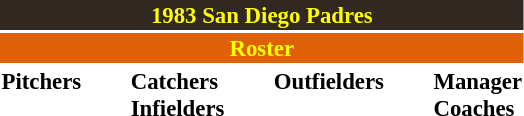<table class="toccolours" style="font-size: 95%;">
<tr>
<th colspan="10" style="background-color: #312821; color: yellow; text-align: center;">1983 San Diego Padres</th>
</tr>
<tr>
<td colspan="10" style="background-color: #de6108; color: yellow; text-align: center;"><strong>Roster</strong></td>
</tr>
<tr>
<td valign="top"><strong>Pitchers</strong><br>
















</td>
<td width="25px"></td>
<td valign="top"><strong>Catchers</strong><br>


<strong>Infielders</strong>









</td>
<td width="25px"></td>
<td valign="top"><strong>Outfielders</strong><br>








</td>
<td width="25px"></td>
<td valign="top"><strong>Manager</strong><br>
<strong>Coaches</strong>



</td>
</tr>
</table>
